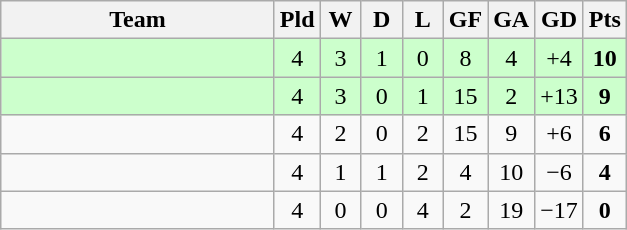<table class="wikitable" style="text-align: center;">
<tr>
<th width=175>Team</th>
<th width=20>Pld</th>
<th width=20>W</th>
<th width=20>D</th>
<th width=20>L</th>
<th width=20>GF</th>
<th width=20>GA</th>
<th width=20>GD</th>
<th width=20>Pts</th>
</tr>
<tr bgcolor=ccffcc>
<td style="text-align:left;"></td>
<td>4</td>
<td>3</td>
<td>1</td>
<td>0</td>
<td>8</td>
<td>4</td>
<td>+4</td>
<td><strong>10</strong></td>
</tr>
<tr bgcolor=ccffcc>
<td style="text-align:left;"></td>
<td>4</td>
<td>3</td>
<td>0</td>
<td>1</td>
<td>15</td>
<td>2</td>
<td>+13</td>
<td><strong>9</strong></td>
</tr>
<tr>
<td style="text-align:left;"></td>
<td>4</td>
<td>2</td>
<td>0</td>
<td>2</td>
<td>15</td>
<td>9</td>
<td>+6</td>
<td><strong>6</strong></td>
</tr>
<tr>
<td style="text-align:left;"></td>
<td>4</td>
<td>1</td>
<td>1</td>
<td>2</td>
<td>4</td>
<td>10</td>
<td>−6</td>
<td><strong>4</strong></td>
</tr>
<tr>
<td style="text-align:left;"></td>
<td>4</td>
<td>0</td>
<td>0</td>
<td>4</td>
<td>2</td>
<td>19</td>
<td>−17</td>
<td><strong>0</strong></td>
</tr>
</table>
